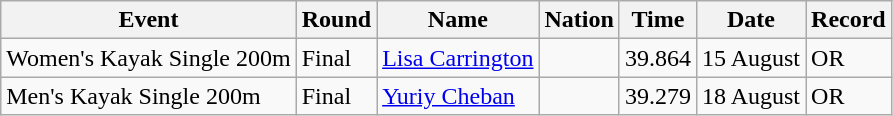<table class="wikitable">
<tr>
<th>Event</th>
<th>Round</th>
<th>Name</th>
<th>Nation</th>
<th>Time</th>
<th>Date</th>
<th>Record</th>
</tr>
<tr>
<td>Women's Kayak Single 200m</td>
<td>Final</td>
<td><a href='#'>Lisa Carrington</a></td>
<td></td>
<td>39.864</td>
<td>15 August</td>
<td>OR</td>
</tr>
<tr>
<td>Men's Kayak Single 200m</td>
<td>Final</td>
<td><a href='#'>Yuriy Cheban</a></td>
<td></td>
<td>39.279</td>
<td>18 August</td>
<td>OR</td>
</tr>
</table>
